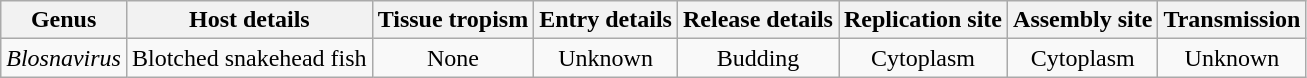<table class="wikitable sortable" style="text-align:center">
<tr>
<th>Genus</th>
<th>Host details</th>
<th>Tissue tropism</th>
<th>Entry details</th>
<th>Release details</th>
<th>Replication site</th>
<th>Assembly site</th>
<th>Transmission</th>
</tr>
<tr>
<td><em>Blosnavirus</em></td>
<td>Blotched snakehead fish</td>
<td>None</td>
<td>Unknown</td>
<td>Budding</td>
<td>Cytoplasm</td>
<td>Cytoplasm</td>
<td>Unknown</td>
</tr>
</table>
